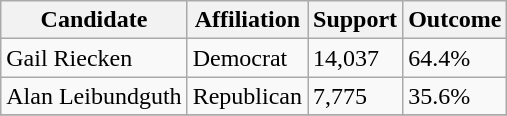<table class="wikitable">
<tr>
<th>Candidate</th>
<th>Affiliation</th>
<th>Support</th>
<th>Outcome</th>
</tr>
<tr>
<td>Gail Riecken</td>
<td>Democrat</td>
<td>14,037</td>
<td>64.4%</td>
</tr>
<tr>
<td>Alan Leibundguth</td>
<td>Republican</td>
<td>7,775</td>
<td>35.6%</td>
</tr>
<tr>
</tr>
</table>
